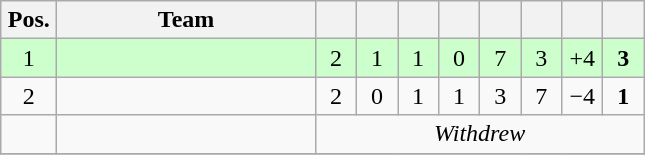<table class="wikitable" style="text-align:center">
<tr>
<th width=30>Pos.</th>
<th width=165>Team</th>
<th width=20></th>
<th width=20></th>
<th width=20></th>
<th width=20></th>
<th width=20></th>
<th width=20></th>
<th width=20></th>
<th width=20></th>
</tr>
<tr style="background:#cfc">
<td>1</td>
<td style="text-align:left"></td>
<td>2</td>
<td>1</td>
<td>1</td>
<td>0</td>
<td>7</td>
<td>3</td>
<td>+4</td>
<td><strong>3</strong></td>
</tr>
<tr>
<td>2</td>
<td style="text-align:left"></td>
<td>2</td>
<td>0</td>
<td>1</td>
<td>1</td>
<td>3</td>
<td>7</td>
<td>−4</td>
<td><strong>1</strong></td>
</tr>
<tr>
<td></td>
<td style="text-align:left"></td>
<td colspan="8"><em>Withdrew</em></td>
</tr>
<tr>
</tr>
</table>
